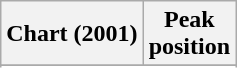<table class="wikitable sortable plainrowheaders" style="text-align:center">
<tr>
<th scope="col">Chart (2001)</th>
<th scope="col">Peak<br>position</th>
</tr>
<tr>
</tr>
<tr>
</tr>
<tr>
</tr>
<tr>
</tr>
<tr>
</tr>
<tr>
</tr>
<tr>
</tr>
<tr>
</tr>
</table>
